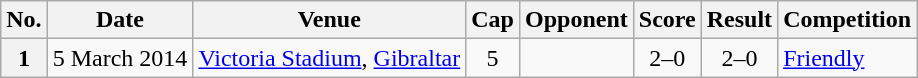<table class="wikitable sortable plainrowheaders">
<tr>
<th scope=col>No.</th>
<th scope=col data-sort-type=date>Date</th>
<th scope=col>Venue</th>
<th scope=col>Cap</th>
<th scope=col>Opponent</th>
<th scope=col>Score</th>
<th scope=col>Result</th>
<th scope=col>Competition</th>
</tr>
<tr>
<th scope=row>1</th>
<td>5 March 2014</td>
<td><a href='#'>Victoria Stadium</a>, <a href='#'>Gibraltar</a></td>
<td align=center>5</td>
<td></td>
<td align=center>2–0</td>
<td align=center>2–0</td>
<td><a href='#'>Friendly</a></td>
</tr>
</table>
